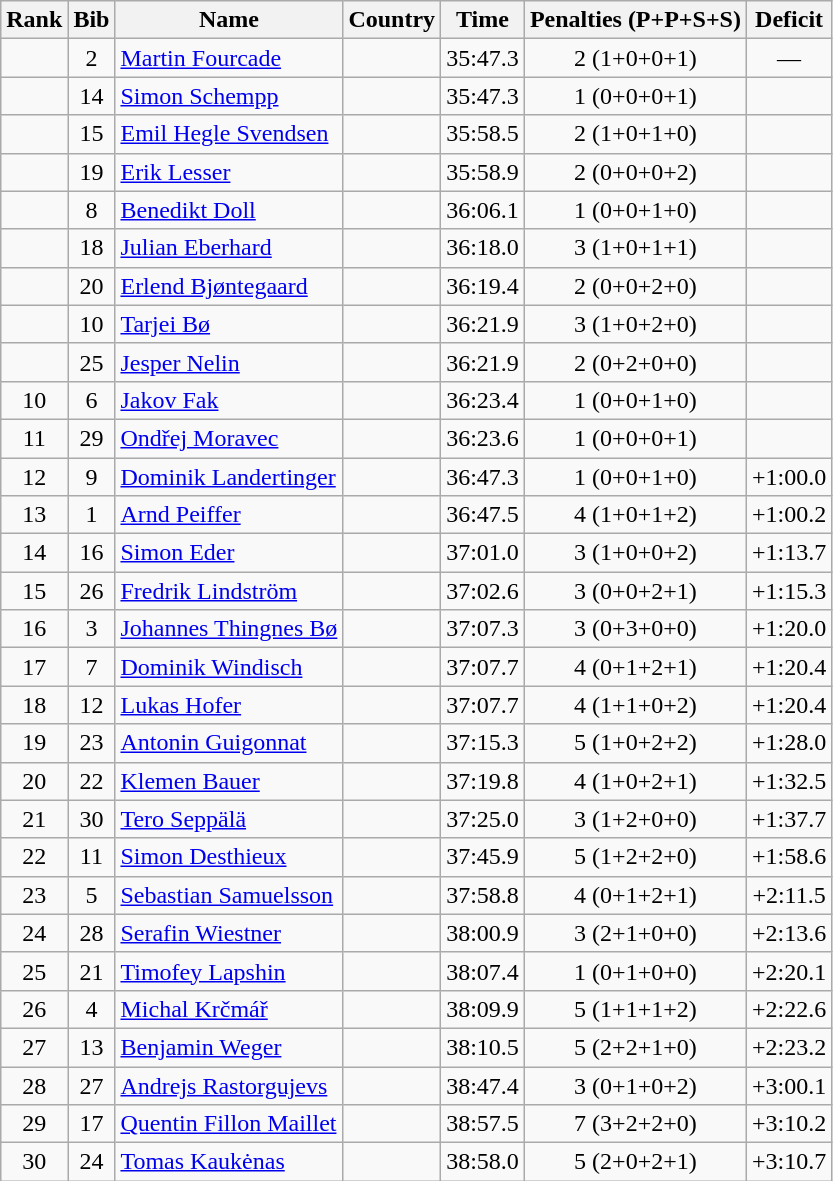<table class="wikitable sortable" style="text-align:center">
<tr>
<th>Rank</th>
<th>Bib</th>
<th>Name</th>
<th>Country</th>
<th>Time</th>
<th>Penalties  (P+P+S+S)</th>
<th>Deficit</th>
</tr>
<tr>
<td></td>
<td>2</td>
<td align=left><a href='#'>Martin Fourcade</a></td>
<td align=left></td>
<td>35:47.3</td>
<td>2 (1+0+0+1)</td>
<td>—</td>
</tr>
<tr>
<td></td>
<td>14</td>
<td align=left><a href='#'>Simon Schempp</a></td>
<td align=left></td>
<td>35:47.3</td>
<td>1 (0+0+0+1)</td>
<td></td>
</tr>
<tr>
<td></td>
<td>15</td>
<td align=left><a href='#'>Emil Hegle Svendsen</a></td>
<td align=left></td>
<td>35:58.5</td>
<td>2 (1+0+1+0)</td>
<td></td>
</tr>
<tr>
<td></td>
<td>19</td>
<td align=left><a href='#'>Erik Lesser</a></td>
<td align=left></td>
<td>35:58.9</td>
<td>2 (0+0+0+2)</td>
<td></td>
</tr>
<tr>
<td></td>
<td>8</td>
<td align=left><a href='#'>Benedikt Doll</a></td>
<td align=left></td>
<td>36:06.1</td>
<td>1 (0+0+1+0)</td>
<td></td>
</tr>
<tr>
<td></td>
<td>18</td>
<td align=left><a href='#'>Julian Eberhard</a></td>
<td align=left></td>
<td>36:18.0</td>
<td>3 (1+0+1+1)</td>
<td></td>
</tr>
<tr>
<td></td>
<td>20</td>
<td align=left><a href='#'>Erlend Bjøntegaard</a></td>
<td align=left></td>
<td>36:19.4</td>
<td>2 (0+0+2+0)</td>
<td></td>
</tr>
<tr>
<td></td>
<td>10</td>
<td align=left><a href='#'>Tarjei Bø</a></td>
<td align=left></td>
<td>36:21.9</td>
<td>3 (1+0+2+0)</td>
<td></td>
</tr>
<tr>
<td></td>
<td>25</td>
<td align=left><a href='#'>Jesper Nelin</a></td>
<td align=left></td>
<td>36:21.9</td>
<td>2 (0+2+0+0)</td>
<td></td>
</tr>
<tr>
<td>10</td>
<td>6</td>
<td align=left><a href='#'>Jakov Fak</a></td>
<td align=left></td>
<td>36:23.4</td>
<td>1 (0+0+1+0)</td>
<td></td>
</tr>
<tr>
<td>11</td>
<td>29</td>
<td align=left><a href='#'>Ondřej Moravec</a></td>
<td align=left></td>
<td>36:23.6</td>
<td>1 (0+0+0+1)</td>
<td></td>
</tr>
<tr>
<td>12</td>
<td>9</td>
<td align=left><a href='#'>Dominik Landertinger</a></td>
<td align=left></td>
<td>36:47.3</td>
<td>1 (0+0+1+0)</td>
<td>+1:00.0</td>
</tr>
<tr>
<td>13</td>
<td>1</td>
<td align=left><a href='#'>Arnd Peiffer</a></td>
<td align=left></td>
<td>36:47.5</td>
<td>4 (1+0+1+2)</td>
<td>+1:00.2</td>
</tr>
<tr>
<td>14</td>
<td>16</td>
<td align=left><a href='#'>Simon Eder</a></td>
<td align=left></td>
<td>37:01.0</td>
<td>3 (1+0+0+2)</td>
<td>+1:13.7</td>
</tr>
<tr>
<td>15</td>
<td>26</td>
<td align=left><a href='#'>Fredrik Lindström</a></td>
<td align=left></td>
<td>37:02.6</td>
<td>3 (0+0+2+1)</td>
<td>+1:15.3</td>
</tr>
<tr>
<td>16</td>
<td>3</td>
<td align=left><a href='#'>Johannes Thingnes Bø</a></td>
<td align=left></td>
<td>37:07.3</td>
<td>3 (0+3+0+0)</td>
<td>+1:20.0</td>
</tr>
<tr>
<td>17</td>
<td>7</td>
<td align=left><a href='#'>Dominik Windisch</a></td>
<td align=left></td>
<td>37:07.7</td>
<td>4 (0+1+2+1)</td>
<td>+1:20.4</td>
</tr>
<tr>
<td>18</td>
<td>12</td>
<td align=left><a href='#'>Lukas Hofer</a></td>
<td align=left></td>
<td>37:07.7</td>
<td>4 (1+1+0+2)</td>
<td>+1:20.4</td>
</tr>
<tr>
<td>19</td>
<td>23</td>
<td align=left><a href='#'>Antonin Guigonnat</a></td>
<td align=left></td>
<td>37:15.3</td>
<td>5 (1+0+2+2)</td>
<td>+1:28.0</td>
</tr>
<tr>
<td>20</td>
<td>22</td>
<td align=left><a href='#'>Klemen Bauer</a></td>
<td align=left></td>
<td>37:19.8</td>
<td>4 (1+0+2+1)</td>
<td>+1:32.5</td>
</tr>
<tr>
<td>21</td>
<td>30</td>
<td align=left><a href='#'>Tero Seppälä</a></td>
<td align=left></td>
<td>37:25.0</td>
<td>3 (1+2+0+0)</td>
<td>+1:37.7</td>
</tr>
<tr>
<td>22</td>
<td>11</td>
<td align=left><a href='#'>Simon Desthieux</a></td>
<td align=left></td>
<td>37:45.9</td>
<td>5 (1+2+2+0)</td>
<td>+1:58.6</td>
</tr>
<tr>
<td>23</td>
<td>5</td>
<td align=left><a href='#'>Sebastian Samuelsson</a></td>
<td align=left></td>
<td>37:58.8</td>
<td>4 (0+1+2+1)</td>
<td>+2:11.5</td>
</tr>
<tr>
<td>24</td>
<td>28</td>
<td align=left><a href='#'>Serafin Wiestner</a></td>
<td align=left></td>
<td>38:00.9</td>
<td>3 (2+1+0+0)</td>
<td>+2:13.6</td>
</tr>
<tr>
<td>25</td>
<td>21</td>
<td align=left><a href='#'>Timofey Lapshin</a></td>
<td align=left></td>
<td>38:07.4</td>
<td>1 (0+1+0+0)</td>
<td>+2:20.1</td>
</tr>
<tr>
<td>26</td>
<td>4</td>
<td align=left><a href='#'>Michal Krčmář</a></td>
<td align=left></td>
<td>38:09.9</td>
<td>5 (1+1+1+2)</td>
<td>+2:22.6</td>
</tr>
<tr>
<td>27</td>
<td>13</td>
<td align=left><a href='#'>Benjamin Weger</a></td>
<td align=left></td>
<td>38:10.5</td>
<td>5 (2+2+1+0)</td>
<td>+2:23.2</td>
</tr>
<tr>
<td>28</td>
<td>27</td>
<td align=left><a href='#'>Andrejs Rastorgujevs</a></td>
<td align=left></td>
<td>38:47.4</td>
<td>3 (0+1+0+2)</td>
<td>+3:00.1</td>
</tr>
<tr>
<td>29</td>
<td>17</td>
<td align=left><a href='#'>Quentin Fillon Maillet</a></td>
<td align=left></td>
<td>38:57.5</td>
<td>7 (3+2+2+0)</td>
<td>+3:10.2</td>
</tr>
<tr>
<td>30</td>
<td>24</td>
<td align=left><a href='#'>Tomas Kaukėnas</a></td>
<td align=left></td>
<td>38:58.0</td>
<td>5 (2+0+2+1)</td>
<td>+3:10.7</td>
</tr>
</table>
